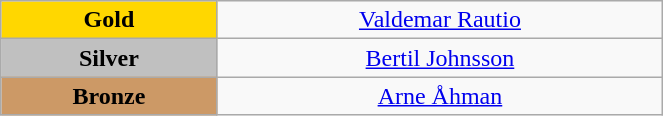<table class="wikitable" style="text-align:center; " width="35%">
<tr>
<td bgcolor="gold"><strong>Gold</strong></td>
<td><a href='#'>Valdemar Rautio</a><br>  <small><em></em></small></td>
</tr>
<tr>
<td bgcolor="silver"><strong>Silver</strong></td>
<td><a href='#'>Bertil Johnsson</a><br>  <small><em></em></small></td>
</tr>
<tr>
<td bgcolor="CC9966"><strong>Bronze</strong></td>
<td><a href='#'>Arne Åhman</a><br>  <small><em></em></small></td>
</tr>
</table>
